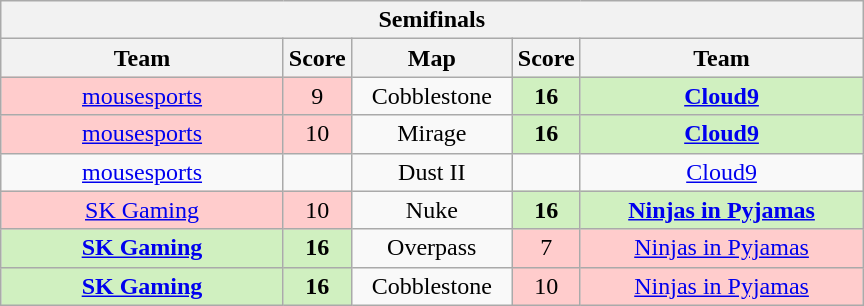<table class="wikitable" style="text-align: center;">
<tr>
<th colspan=5>Semifinals</th>
</tr>
<tr>
<th width="181px">Team</th>
<th width="20px">Score</th>
<th width="100px">Map</th>
<th width="20px">Score</th>
<th width="181px">Team</th>
</tr>
<tr>
<td style="background: #FFCCCC;"><a href='#'>mousesports</a></td>
<td style="background: #FFCCCC;">9</td>
<td>Cobblestone</td>
<td style="background: #D0F0C0;"><strong>16</strong></td>
<td style="background: #D0F0C0;"><strong><a href='#'>Cloud9</a></strong></td>
</tr>
<tr>
<td style="background: #FFCCCC;"><a href='#'>mousesports</a></td>
<td style="background: #FFCCCC;">10</td>
<td>Mirage</td>
<td style="background: #D0F0C0;"><strong>16</strong></td>
<td style="background: #D0F0C0;"><strong><a href='#'>Cloud9</a></strong></td>
</tr>
<tr>
<td><a href='#'>mousesports</a></td>
<td></td>
<td>Dust II</td>
<td></td>
<td><a href='#'>Cloud9</a></td>
</tr>
<tr>
<td style="background: #FFCCCC;"><a href='#'>SK Gaming</a></td>
<td style="background: #FFCCCC;">10</td>
<td>Nuke</td>
<td style="background: #D0F0C0;"><strong>16</strong></td>
<td style="background: #D0F0C0;"><strong><a href='#'>Ninjas in Pyjamas</a></strong></td>
</tr>
<tr>
<td style="background: #D0F0C0;"><strong><a href='#'>SK Gaming</a></strong></td>
<td style="background: #D0F0C0;"><strong>16</strong></td>
<td>Overpass</td>
<td style="background: #FFCCCC;">7</td>
<td style="background: #FFCCCC;"><a href='#'>Ninjas in Pyjamas</a></td>
</tr>
<tr>
<td style="background: #D0F0C0;"><strong><a href='#'>SK Gaming</a></strong></td>
<td style="background: #D0F0C0;"><strong>16</strong></td>
<td>Cobblestone</td>
<td style="background: #FFCCCC;">10</td>
<td style="background: #FFCCCC;"><a href='#'>Ninjas in Pyjamas</a></td>
</tr>
</table>
